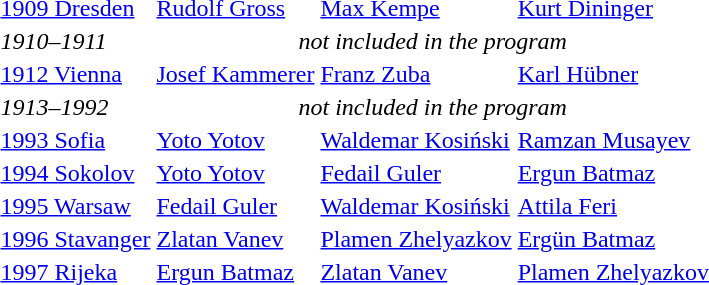<table>
<tr>
<td><a href='#'>1909 Dresden</a></td>
<td> <a href='#'>Rudolf Gross</a></td>
<td> <a href='#'>Max Kempe</a></td>
<td> <a href='#'>Kurt Dininger</a></td>
</tr>
<tr>
<td><em>1910–1911</em></td>
<td colspan=3 align=center><em>not included in the program</em></td>
</tr>
<tr>
<td><a href='#'>1912 Vienna</a></td>
<td> <a href='#'>Josef Kammerer</a></td>
<td> <a href='#'>Franz Zuba</a></td>
<td> <a href='#'>Karl Hübner</a></td>
</tr>
<tr>
<td><em>1913–1992</em></td>
<td colspan=3 align=center><em>not included in the program</em></td>
</tr>
<tr>
<td><a href='#'>1993 Sofia</a></td>
<td> <a href='#'>Yoto Yotov</a></td>
<td> <a href='#'>Waldemar Kosiński</a></td>
<td> <a href='#'>Ramzan Musayev</a></td>
</tr>
<tr>
<td><a href='#'>1994 Sokolov</a></td>
<td> <a href='#'>Yoto Yotov</a></td>
<td> <a href='#'>Fedail Guler</a></td>
<td> <a href='#'>Ergun Batmaz</a></td>
</tr>
<tr>
<td><a href='#'>1995 Warsaw</a></td>
<td> <a href='#'>Fedail Guler</a></td>
<td> <a href='#'>Waldemar Kosiński</a></td>
<td> <a href='#'>Attila Feri</a></td>
</tr>
<tr>
<td><a href='#'>1996 Stavanger</a></td>
<td> <a href='#'>Zlatan Vanev</a></td>
<td> <a href='#'>Plamen Zhelyazkov</a></td>
<td> <a href='#'>Ergün Batmaz</a></td>
</tr>
<tr>
<td><a href='#'>1997 Rijeka</a></td>
<td> <a href='#'>Ergun Batmaz</a></td>
<td> <a href='#'>Zlatan Vanev</a></td>
<td> <a href='#'>Plamen Zhelyazkov</a></td>
</tr>
</table>
